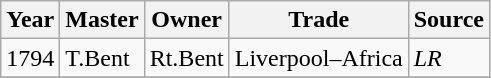<table class=" wikitable">
<tr>
<th>Year</th>
<th>Master</th>
<th>Owner</th>
<th>Trade</th>
<th>Source</th>
</tr>
<tr>
<td>1794</td>
<td>T.Bent</td>
<td>Rt.Bent</td>
<td>Liverpool–Africa</td>
<td><em>LR</em></td>
</tr>
<tr>
</tr>
</table>
